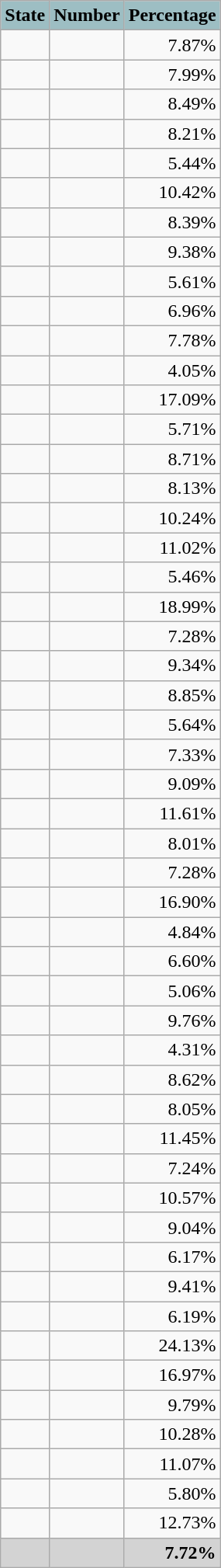<table class="wikitable sortable">
<tr>
<th style="text-align:center; background:#9dbec3;"><strong>State</strong></th>
<th style="text-align:center; background:#9dbec3;"><strong>Number</strong></th>
<th style="text-align:center; background:#9dbec3;"><strong>Percentage</strong></th>
</tr>
<tr>
<td border = "1"></td>
<td align="right"></td>
<td align="right">7.87%</td>
</tr>
<tr>
<td border = "1"></td>
<td align="right"></td>
<td align="right">7.99%</td>
</tr>
<tr>
<td border = "1"></td>
<td align="right"></td>
<td align="right">8.49%</td>
</tr>
<tr>
<td border = "1"></td>
<td align="right"></td>
<td align="right">8.21%</td>
</tr>
<tr>
<td border = "1"></td>
<td align="right"></td>
<td align="right">5.44%</td>
</tr>
<tr>
<td border = "1"></td>
<td align="right"></td>
<td align="right">10.42%</td>
</tr>
<tr>
<td border = "1"></td>
<td align="right"></td>
<td align="right">8.39%</td>
</tr>
<tr>
<td border = "1"></td>
<td align="right"></td>
<td align="right">9.38%</td>
</tr>
<tr>
<td border = "1"></td>
<td align="right"></td>
<td align="right">5.61%</td>
</tr>
<tr>
<td border = "1"></td>
<td align="right"></td>
<td align="right">6.96%</td>
</tr>
<tr>
<td border = "1"></td>
<td align="right"></td>
<td align="right">7.78%</td>
</tr>
<tr>
<td border = "1"></td>
<td align="right"></td>
<td align="right">4.05%</td>
</tr>
<tr>
<td border = "1"></td>
<td align="right"></td>
<td align="right">17.09%</td>
</tr>
<tr>
<td border = "1"></td>
<td align="right"></td>
<td align="right">5.71%</td>
</tr>
<tr>
<td border = "1"></td>
<td align="right"></td>
<td align="right">8.71%</td>
</tr>
<tr>
<td border = "1"></td>
<td align="right"></td>
<td align="right">8.13%</td>
</tr>
<tr>
<td border = "1"></td>
<td align="right"></td>
<td align="right">10.24%</td>
</tr>
<tr>
<td border = "1"></td>
<td align="right"></td>
<td align="right">11.02%</td>
</tr>
<tr>
<td border = "1"></td>
<td align="right"></td>
<td align="right">5.46%</td>
</tr>
<tr>
<td border = "1"></td>
<td align="right"></td>
<td align="right">18.99%</td>
</tr>
<tr>
<td border = "1"></td>
<td align="right"></td>
<td align="right">7.28%</td>
</tr>
<tr>
<td border = "1"></td>
<td align="right"></td>
<td align="right">9.34%</td>
</tr>
<tr>
<td border = "1"></td>
<td align="right"></td>
<td align="right">8.85%</td>
</tr>
<tr>
<td border = "1"></td>
<td align="right"></td>
<td align="right">5.64%</td>
</tr>
<tr>
<td border = "1"></td>
<td align="right"></td>
<td align="right">7.33%</td>
</tr>
<tr>
<td border = "1"></td>
<td align="right"></td>
<td align="right">9.09%</td>
</tr>
<tr>
<td border = "1"></td>
<td align="right"></td>
<td align="right">11.61%</td>
</tr>
<tr>
<td border = "1"></td>
<td align="right"></td>
<td align="right">8.01%</td>
</tr>
<tr>
<td border = "1"></td>
<td align="right"></td>
<td align="right">7.28%</td>
</tr>
<tr>
<td border = "1"></td>
<td align="right"></td>
<td align="right">16.90%</td>
</tr>
<tr>
<td border = "1"></td>
<td align="right"></td>
<td align="right">4.84%</td>
</tr>
<tr>
<td border = "1"></td>
<td align="right"></td>
<td align="right">6.60%</td>
</tr>
<tr>
<td border = "1"></td>
<td align="right"></td>
<td align="right">5.06%</td>
</tr>
<tr>
<td border = "1"></td>
<td align="right"></td>
<td align="right">9.76%</td>
</tr>
<tr>
<td border = "1"></td>
<td align="right"></td>
<td align="right">4.31%</td>
</tr>
<tr>
<td border = "1"></td>
<td align="right"></td>
<td align="right">8.62%</td>
</tr>
<tr>
<td border = "1"></td>
<td align="right"></td>
<td align="right">8.05%</td>
</tr>
<tr>
<td border = "1"></td>
<td align="right"></td>
<td align="right">11.45%</td>
</tr>
<tr>
<td border = "1"></td>
<td align="right"></td>
<td align="right">7.24%</td>
</tr>
<tr>
<td border = "1"></td>
<td align="right"></td>
<td align="right">10.57%</td>
</tr>
<tr>
<td border = "1"></td>
<td align="right"></td>
<td align="right">9.04%</td>
</tr>
<tr>
<td border = "1"></td>
<td align="right"></td>
<td align="right">6.17%</td>
</tr>
<tr>
<td border = "1"></td>
<td align="right"></td>
<td align="right">9.41%</td>
</tr>
<tr>
<td border = "1"></td>
<td align="right"></td>
<td align="right">6.19%</td>
</tr>
<tr>
<td border = "1"></td>
<td align="right"></td>
<td align="right">24.13%</td>
</tr>
<tr>
<td border = "1"></td>
<td align="right"></td>
<td align="right">16.97%</td>
</tr>
<tr>
<td border = "1"></td>
<td align="right"></td>
<td align="right">9.79%</td>
</tr>
<tr>
<td border = "1"></td>
<td align="right"></td>
<td align="right">10.28%</td>
</tr>
<tr>
<td border = "1"></td>
<td align="right"></td>
<td align="right">11.07%</td>
</tr>
<tr>
<td border = "1"></td>
<td align="right"></td>
<td align="right">5.80%</td>
</tr>
<tr>
<td border = "1"></td>
<td align="right"></td>
<td align="right">12.73%</td>
</tr>
<tr class="sortbottom" bgcolor="lightgrey">
<td border = "1"><strong></strong></td>
<td align="right"><strong></strong></td>
<td align="right"><strong>7.72%</strong></td>
</tr>
</table>
